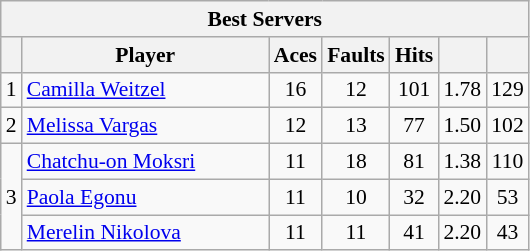<table class="wikitable sortable" style=font-size:90%>
<tr>
<th colspan=7>Best Servers</th>
</tr>
<tr>
<th></th>
<th width=158>Player</th>
<th width=20>Aces</th>
<th width=20>Faults</th>
<th width=20>Hits</th>
<th width=20></th>
<th width=20></th>
</tr>
<tr>
<td>1</td>
<td> <a href='#'>Camilla Weitzel</a></td>
<td align=center>16</td>
<td align=center>12</td>
<td align=center>101</td>
<td align=center>1.78</td>
<td align=center>129</td>
</tr>
<tr>
<td>2</td>
<td> <a href='#'>Melissa Vargas</a></td>
<td align=center>12</td>
<td align=center>13</td>
<td align=center>77</td>
<td align=center>1.50</td>
<td align=center>102</td>
</tr>
<tr>
<td rowspan="3">3</td>
<td> <a href='#'>Chatchu-on Moksri</a></td>
<td align=center>11</td>
<td align=center>18</td>
<td align=center>81</td>
<td align=center>1.38</td>
<td align=center>110</td>
</tr>
<tr>
<td> <a href='#'>Paola Egonu</a></td>
<td align=center>11</td>
<td align=center>10</td>
<td align=center>32</td>
<td align=center>2.20</td>
<td align=center>53</td>
</tr>
<tr>
<td> <a href='#'>Merelin Nikolova</a></td>
<td align=center>11</td>
<td align=center>11</td>
<td align=center>41</td>
<td align=center>2.20</td>
<td align=center>43</td>
</tr>
</table>
